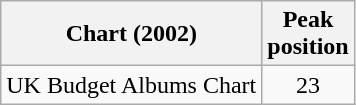<table class="wikitable sortable">
<tr>
<th>Chart (2002)</th>
<th>Peak<br>position</th>
</tr>
<tr>
<td align="left">UK Budget Albums Chart</td>
<td style="text-align:center;">23</td>
</tr>
</table>
